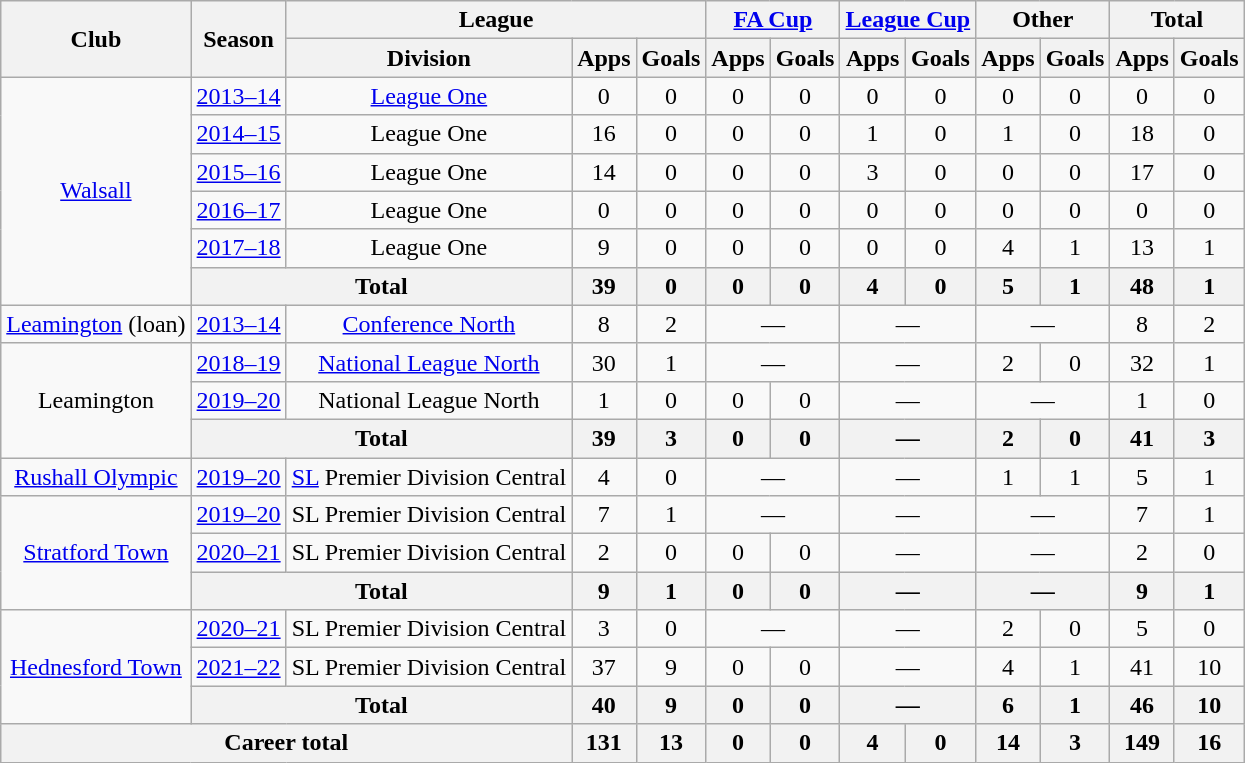<table class="wikitable" style="text-align: center;">
<tr>
<th rowspan="2">Club</th>
<th rowspan="2">Season</th>
<th colspan="3">League</th>
<th colspan="2"><a href='#'>FA Cup</a></th>
<th colspan="2"><a href='#'>League Cup</a></th>
<th colspan="2">Other</th>
<th colspan="2">Total</th>
</tr>
<tr>
<th>Division</th>
<th>Apps</th>
<th>Goals</th>
<th>Apps</th>
<th>Goals</th>
<th>Apps</th>
<th>Goals</th>
<th>Apps</th>
<th>Goals</th>
<th>Apps</th>
<th>Goals</th>
</tr>
<tr>
<td rowspan="6"><a href='#'>Walsall</a></td>
<td><a href='#'>2013–14</a></td>
<td><a href='#'>League One</a></td>
<td>0</td>
<td>0</td>
<td>0</td>
<td>0</td>
<td>0</td>
<td>0</td>
<td>0</td>
<td>0</td>
<td>0</td>
<td>0</td>
</tr>
<tr>
<td><a href='#'>2014–15</a></td>
<td>League One</td>
<td>16</td>
<td>0</td>
<td>0</td>
<td>0</td>
<td>1</td>
<td>0</td>
<td>1</td>
<td>0</td>
<td>18</td>
<td>0</td>
</tr>
<tr>
<td><a href='#'>2015–16</a></td>
<td>League One</td>
<td>14</td>
<td>0</td>
<td>0</td>
<td>0</td>
<td>3</td>
<td>0</td>
<td>0</td>
<td>0</td>
<td>17</td>
<td>0</td>
</tr>
<tr>
<td><a href='#'>2016–17</a></td>
<td>League One</td>
<td>0</td>
<td>0</td>
<td>0</td>
<td>0</td>
<td>0</td>
<td>0</td>
<td>0</td>
<td>0</td>
<td>0</td>
<td>0</td>
</tr>
<tr>
<td><a href='#'>2017–18</a></td>
<td>League One</td>
<td>9</td>
<td>0</td>
<td>0</td>
<td>0</td>
<td>0</td>
<td>0</td>
<td>4</td>
<td>1</td>
<td>13</td>
<td>1</td>
</tr>
<tr>
<th colspan="2">Total</th>
<th>39</th>
<th>0</th>
<th>0</th>
<th>0</th>
<th>4</th>
<th>0</th>
<th>5</th>
<th>1</th>
<th>48</th>
<th>1</th>
</tr>
<tr>
<td><a href='#'>Leamington</a> (loan)</td>
<td><a href='#'>2013–14</a></td>
<td><a href='#'>Conference North</a></td>
<td>8</td>
<td>2</td>
<td colspan="2">—</td>
<td colspan="2">—</td>
<td colspan="2">—</td>
<td>8</td>
<td>2</td>
</tr>
<tr>
<td rowspan="3">Leamington</td>
<td><a href='#'>2018–19</a></td>
<td><a href='#'>National League North</a></td>
<td>30</td>
<td>1</td>
<td colspan="2">—</td>
<td colspan="2">—</td>
<td>2</td>
<td>0</td>
<td>32</td>
<td>1</td>
</tr>
<tr>
<td><a href='#'>2019–20</a></td>
<td>National League North</td>
<td>1</td>
<td>0</td>
<td>0</td>
<td>0</td>
<td colspan="2">—</td>
<td colspan="2">—</td>
<td>1</td>
<td>0</td>
</tr>
<tr>
<th colspan="2">Total</th>
<th>39</th>
<th>3</th>
<th>0</th>
<th>0</th>
<th colspan="2">—</th>
<th>2</th>
<th>0</th>
<th>41</th>
<th>3</th>
</tr>
<tr>
<td><a href='#'>Rushall Olympic</a></td>
<td><a href='#'>2019–20</a></td>
<td><a href='#'>SL</a> Premier Division Central</td>
<td>4</td>
<td>0</td>
<td colspan="2">—</td>
<td colspan="2">—</td>
<td>1</td>
<td>1</td>
<td>5</td>
<td>1</td>
</tr>
<tr>
<td rowspan="3"><a href='#'>Stratford Town</a></td>
<td><a href='#'>2019–20</a></td>
<td>SL Premier Division Central</td>
<td>7</td>
<td>1</td>
<td colspan="2">—</td>
<td colspan="2">—</td>
<td colspan="2">—</td>
<td>7</td>
<td>1</td>
</tr>
<tr>
<td><a href='#'>2020–21</a></td>
<td>SL Premier Division Central</td>
<td>2</td>
<td>0</td>
<td>0</td>
<td>0</td>
<td colspan="2">—</td>
<td colspan="2">—</td>
<td>2</td>
<td>0</td>
</tr>
<tr>
<th colspan="2">Total</th>
<th>9</th>
<th>1</th>
<th>0</th>
<th>0</th>
<th colspan="2">—</th>
<th colspan="2">—</th>
<th>9</th>
<th>1</th>
</tr>
<tr>
<td rowspan="3"><a href='#'>Hednesford Town</a></td>
<td><a href='#'>2020–21</a></td>
<td>SL Premier Division Central</td>
<td>3</td>
<td>0</td>
<td colspan="2">—</td>
<td colspan="2">—</td>
<td>2</td>
<td>0</td>
<td>5</td>
<td>0</td>
</tr>
<tr>
<td><a href='#'>2021–22</a></td>
<td>SL Premier Division Central</td>
<td>37</td>
<td>9</td>
<td>0</td>
<td>0</td>
<td colspan="2">—</td>
<td>4</td>
<td>1</td>
<td>41</td>
<td>10</td>
</tr>
<tr>
<th colspan="2">Total</th>
<th>40</th>
<th>9</th>
<th>0</th>
<th>0</th>
<th colspan="2">—</th>
<th>6</th>
<th>1</th>
<th>46</th>
<th>10</th>
</tr>
<tr>
<th colspan="3">Career total</th>
<th>131</th>
<th>13</th>
<th>0</th>
<th>0</th>
<th>4</th>
<th>0</th>
<th>14</th>
<th>3</th>
<th>149</th>
<th>16</th>
</tr>
</table>
